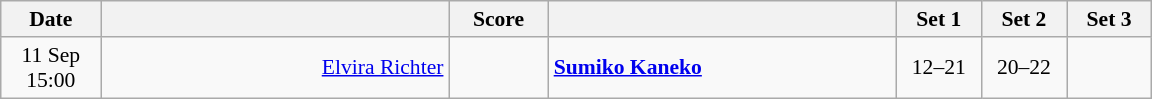<table class="wikitable" style="text-align: center; font-size:90%">
<tr>
<th width="60">Date</th>
<th align="right" width="225"></th>
<th width="60">Score</th>
<th align="left" width="225"></th>
<th width="50">Set 1</th>
<th width="50">Set 2</th>
<th width="50">Set 3</th>
</tr>
<tr>
<td>11 Sep<br>15:00</td>
<td align="right"><a href='#'>Elvira Richter</a> </td>
<td align="center"></td>
<td align="left"><strong> <a href='#'>Sumiko Kaneko</a></strong></td>
<td>12–21</td>
<td>20–22</td>
<td></td>
</tr>
</table>
